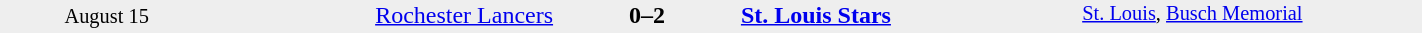<table style="width: 75%; background: #eeeeee;" cellspacing="0">
<tr>
<td style=font-size:85% align=center rowspan=3 width=15%>August 15</td>
<td width=24% align=right><a href='#'>Rochester Lancers</a></td>
<td align=center width=13%><strong>0–2</strong></td>
<td width=24%><strong><a href='#'>St. Louis Stars</a></strong></td>
<td style=font-size:85% rowspan=3 valign=top><a href='#'>St. Louis</a>, <a href='#'>Busch Memorial</a></td>
</tr>
<tr style=font-size:85%>
<td align=right valign=top></td>
<td valign=top></td>
<td align=left valign=top></td>
</tr>
</table>
